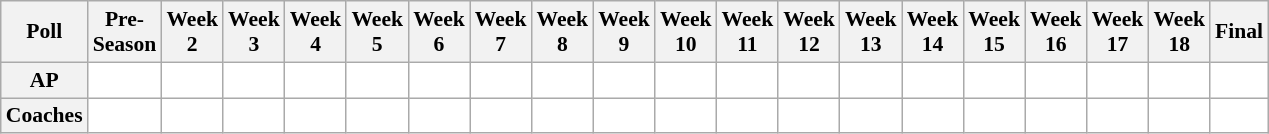<table class="wikitable" style="white-space:nowrap;font-size:90%">
<tr>
<th>Poll</th>
<th>Pre-<br>Season</th>
<th>Week<br>2</th>
<th>Week<br>3</th>
<th>Week<br>4</th>
<th>Week<br>5</th>
<th>Week<br>6</th>
<th>Week<br>7</th>
<th>Week<br>8</th>
<th>Week<br>9</th>
<th>Week<br>10</th>
<th>Week<br>11</th>
<th>Week<br>12</th>
<th>Week<br>13</th>
<th>Week<br>14</th>
<th>Week<br>15</th>
<th>Week<br>16</th>
<th>Week<br>17</th>
<th>Week<br>18</th>
<th>Final</th>
</tr>
<tr style="text-align:center;">
<th>AP</th>
<td style="background:#FFF;"></td>
<td style="background:#FFF;"></td>
<td style="background:#FFF;"></td>
<td style="background:#FFF;"></td>
<td style="background:#FFF;"></td>
<td style="background:#FFF;"></td>
<td style="background:#FFF;"></td>
<td style="background:#FFF;"></td>
<td style="background:#FFF;"></td>
<td style="background:#FFF;"></td>
<td style="background:#FFF;"></td>
<td style="background:#FFF;"></td>
<td style="background:#FFF;"></td>
<td style="background:#FFF;"></td>
<td style="background:#FFF;"></td>
<td style="background:#FFF;"></td>
<td style="background:#FFF;"></td>
<td style="background:#FFF;"></td>
<td style="background:#FFF;"></td>
</tr>
<tr style="text-align:center;">
<th>Coaches</th>
<td style="background:#FFF;"></td>
<td style="background:#FFF;"></td>
<td style="background:#FFF;"></td>
<td style="background:#FFF;"></td>
<td style="background:#FFF;"></td>
<td style="background:#FFF;"></td>
<td style="background:#FFF;"></td>
<td style="background:#FFF;"></td>
<td style="background:#FFF;"></td>
<td style="background:#FFF;"></td>
<td style="background:#FFF;"></td>
<td style="background:#FFF;"></td>
<td style="background:#FFF;"></td>
<td style="background:#FFF;"></td>
<td style="background:#FFF;"></td>
<td style="background:#FFF;"></td>
<td style="background:#FFF;"></td>
<td style="background:#FFF;"></td>
<td style="background:#FFF;"></td>
</tr>
</table>
